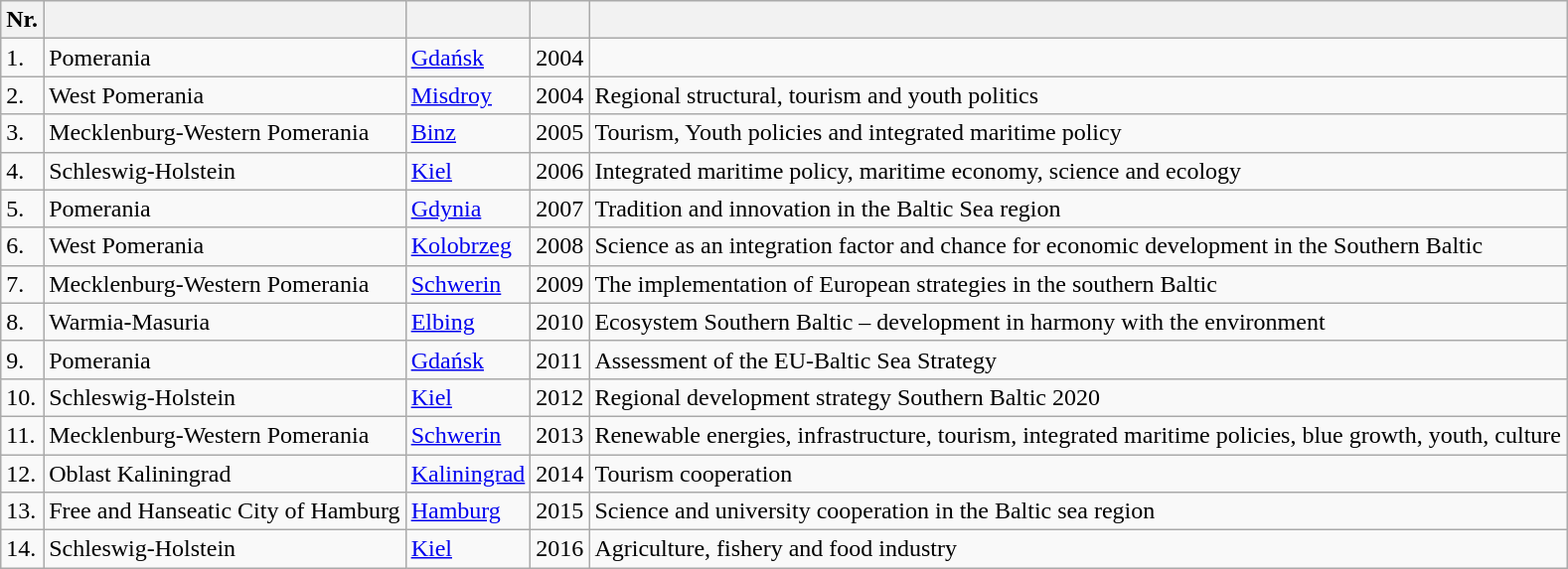<table class="wikitable">
<tr>
<th>Nr.</th>
<th></th>
<th></th>
<th></th>
<th></th>
</tr>
<tr>
<td>1.</td>
<td>Pomerania</td>
<td><a href='#'>Gdańsk</a></td>
<td>2004</td>
<td></td>
</tr>
<tr>
<td>2.</td>
<td>West Pomerania</td>
<td><a href='#'>Misdroy</a></td>
<td>2004</td>
<td>Regional structural, tourism and youth politics</td>
</tr>
<tr>
<td>3.</td>
<td>Mecklenburg-Western Pomerania</td>
<td><a href='#'>Binz</a></td>
<td>2005</td>
<td>Tourism, Youth policies and integrated maritime policy</td>
</tr>
<tr>
<td>4.</td>
<td>Schleswig-Holstein</td>
<td><a href='#'>Kiel</a></td>
<td>2006</td>
<td>Integrated maritime policy, maritime economy, science and ecology</td>
</tr>
<tr>
<td>5.</td>
<td>Pomerania</td>
<td><a href='#'>Gdynia</a></td>
<td>2007</td>
<td>Tradition and innovation in the Baltic Sea region</td>
</tr>
<tr>
<td>6.</td>
<td>West Pomerania</td>
<td><a href='#'>Kolobrzeg</a></td>
<td>2008</td>
<td>Science as an integration factor and chance for economic development in the Southern Baltic</td>
</tr>
<tr>
<td>7.</td>
<td>Mecklenburg-Western Pomerania</td>
<td><a href='#'>Schwerin</a></td>
<td>2009</td>
<td>The implementation of European strategies in the southern Baltic</td>
</tr>
<tr>
<td>8.</td>
<td>Warmia-Masuria</td>
<td><a href='#'>Elbing</a></td>
<td>2010</td>
<td>Ecosystem Southern Baltic – development in harmony with the environment</td>
</tr>
<tr>
<td>9.</td>
<td>Pomerania</td>
<td><a href='#'>Gdańsk</a></td>
<td>2011</td>
<td>Assessment of the EU-Baltic Sea Strategy</td>
</tr>
<tr>
<td>10.</td>
<td>Schleswig-Holstein</td>
<td><a href='#'>Kiel</a></td>
<td>2012</td>
<td>Regional development strategy Southern Baltic 2020</td>
</tr>
<tr>
<td>11.</td>
<td>Mecklenburg-Western Pomerania</td>
<td><a href='#'>Schwerin</a></td>
<td>2013</td>
<td>Renewable energies, infrastructure, tourism, integrated maritime policies, blue growth, youth, culture</td>
</tr>
<tr>
<td>12.</td>
<td>Oblast Kaliningrad</td>
<td><a href='#'>Kaliningrad</a></td>
<td>2014</td>
<td>Tourism cooperation</td>
</tr>
<tr>
<td>13.</td>
<td>Free and Hanseatic City of Hamburg</td>
<td><a href='#'>Hamburg</a></td>
<td>2015</td>
<td>Science and university cooperation in the Baltic sea region</td>
</tr>
<tr>
<td>14.</td>
<td>Schleswig-Holstein</td>
<td><a href='#'>Kiel</a></td>
<td>2016</td>
<td>Agriculture, fishery and food industry</td>
</tr>
</table>
